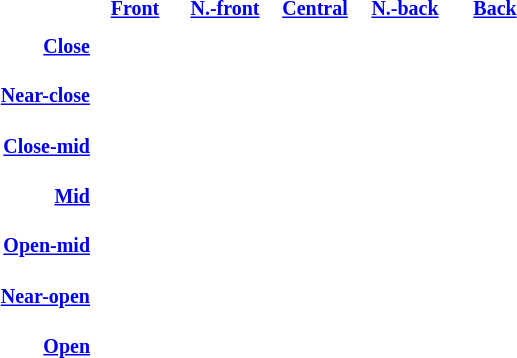<table cellspacing="0px" cellpadding=0 style="text-align:center; background:transparent;">
<tr style="text-align:center; font-size:smaller;">
<td style="width:70px; text-align:right;"></td>
<td style="width:60px;"><strong><a href='#'>Front</a></strong></td>
<td style="width:60px;"><strong><a href='#'>N.-front</a></strong></td>
<td style="width:60px;"><strong><a href='#'>Central</a></strong></td>
<td style="width:60px;"><strong><a href='#'>N.-back</a></strong></td>
<td style="width:60px;"><strong><a href='#'>Back</a></strong></td>
</tr>
<tr>
<td style="height:30px; font-size:smaller; text-align:right;"><strong><a href='#'>Close</a></strong></td>
<td style="height:210px;" colspan=5 rowspan=7><div><div><br><table style="position:relative; width:300px; height:210px; text-align:center; background:transparent;">
<tr>
<td style="width:300px; height:210px; text-align:center; background:transparent;"><br>
<div>
</div>
<div>
</div>
<div>
</div><br>
<div>
</div>
<div></div><br>
<div>
</div>
<div>
</div>
<div>
</div><br>

<div>
</div>
<br>
<div>
</div>
<div>
</div>
<div>
</div><br>
<div>
</div>
<div>
</div><br>
<div>
</div>

<div>
</div></td>
</tr>
</table>
</div></div></td>
</tr>
<tr>
<td style="height:30px; font-size:smaller; text-align:right;"><strong><a href='#'>Near-close</a></strong></td>
</tr>
<tr>
<td style="height:30px; font-size:smaller; text-align:right;"><strong><a href='#'>Close-mid</a></strong></td>
</tr>
<tr>
<td style="height:30px; font-size:smaller; text-align:right;"><strong><a href='#'>Mid</a></strong></td>
</tr>
<tr>
<td style="height:30px; font-size:smaller; text-align:right;"><strong><a href='#'>Open-mid</a></strong></td>
</tr>
<tr>
<td style="height:30px; font-size:smaller; text-align:right;"><strong><a href='#'>Near-open</a></strong></td>
</tr>
<tr>
<td style="height:30px; font-size:smaller; text-align:right;"><strong><a href='#'>Open</a></strong></td>
</tr>
</table>
